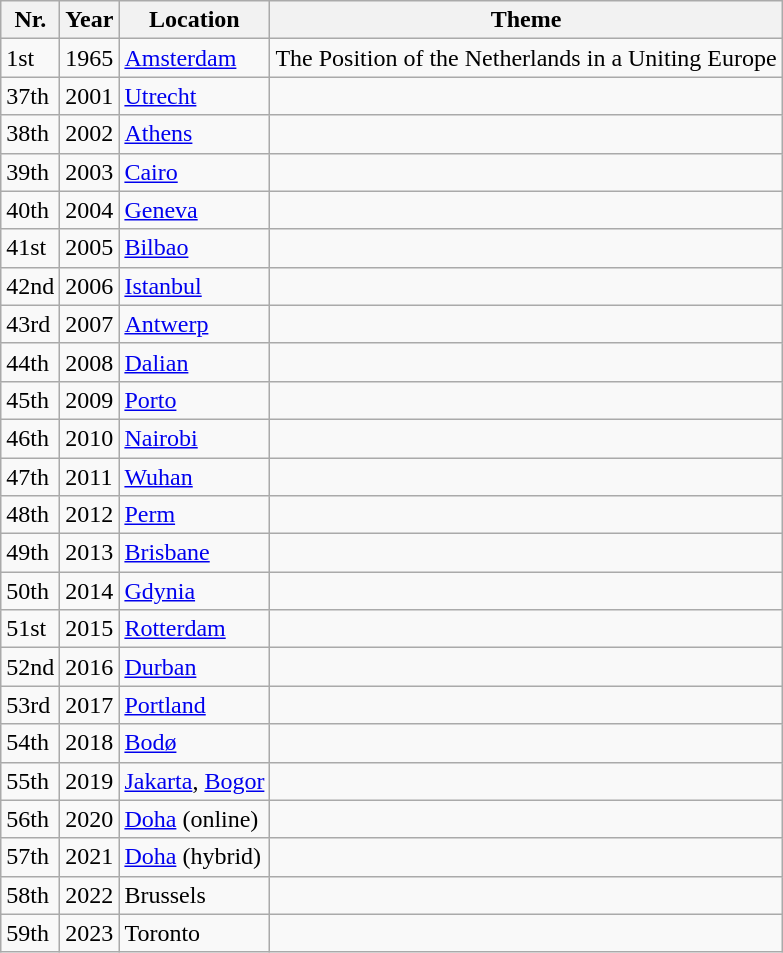<table class="wikitable">
<tr>
<th>Nr.</th>
<th>Year</th>
<th>Location</th>
<th>Theme</th>
</tr>
<tr>
<td>1st</td>
<td>1965</td>
<td> <a href='#'>Amsterdam</a></td>
<td>The Position of the Netherlands in a Uniting Europe</td>
</tr>
<tr>
<td>37th</td>
<td>2001</td>
<td> <a href='#'>Utrecht</a></td>
<td></td>
</tr>
<tr>
<td>38th</td>
<td>2002</td>
<td> <a href='#'>Athens</a></td>
<td></td>
</tr>
<tr>
<td>39th</td>
<td>2003</td>
<td> <a href='#'>Cairo</a></td>
<td></td>
</tr>
<tr>
<td>40th</td>
<td>2004</td>
<td> <a href='#'>Geneva</a></td>
<td></td>
</tr>
<tr>
<td>41st</td>
<td>2005</td>
<td> <a href='#'>Bilbao</a></td>
<td></td>
</tr>
<tr>
<td>42nd</td>
<td>2006</td>
<td> <a href='#'>Istanbul</a></td>
<td></td>
</tr>
<tr>
<td>43rd</td>
<td>2007</td>
<td> <a href='#'>Antwerp</a></td>
<td></td>
</tr>
<tr>
<td>44th</td>
<td>2008</td>
<td> <a href='#'>Dalian</a></td>
<td></td>
</tr>
<tr>
<td>45th</td>
<td>2009</td>
<td> <a href='#'>Porto</a></td>
<td></td>
</tr>
<tr>
<td>46th</td>
<td>2010</td>
<td> <a href='#'>Nairobi</a></td>
<td></td>
</tr>
<tr>
<td>47th</td>
<td>2011</td>
<td> <a href='#'>Wuhan</a></td>
<td></td>
</tr>
<tr>
<td>48th</td>
<td>2012</td>
<td> <a href='#'>Perm</a></td>
<td></td>
</tr>
<tr>
<td>49th</td>
<td>2013</td>
<td> <a href='#'>Brisbane</a></td>
<td></td>
</tr>
<tr>
<td>50th</td>
<td>2014</td>
<td> <a href='#'>Gdynia</a></td>
<td></td>
</tr>
<tr>
<td>51st</td>
<td>2015</td>
<td> <a href='#'>Rotterdam</a></td>
<td></td>
</tr>
<tr>
<td>52nd</td>
<td>2016</td>
<td> <a href='#'>Durban</a></td>
<td></td>
</tr>
<tr>
<td>53rd</td>
<td>2017</td>
<td> <a href='#'>Portland</a></td>
<td></td>
</tr>
<tr>
<td>54th</td>
<td>2018</td>
<td> <a href='#'>Bodø</a></td>
<td></td>
</tr>
<tr>
<td>55th</td>
<td>2019</td>
<td> <a href='#'>Jakarta</a>, <a href='#'>Bogor</a></td>
<td></td>
</tr>
<tr>
<td>56th</td>
<td>2020</td>
<td> <a href='#'>Doha</a> (online)</td>
<td></td>
</tr>
<tr>
<td>57th</td>
<td>2021</td>
<td> <a href='#'>Doha</a> (hybrid)</td>
<td></td>
</tr>
<tr>
<td>58th</td>
<td>2022</td>
<td>Brussels</td>
<td></td>
</tr>
<tr>
<td>59th</td>
<td>2023</td>
<td>Toronto</td>
<td></td>
</tr>
</table>
